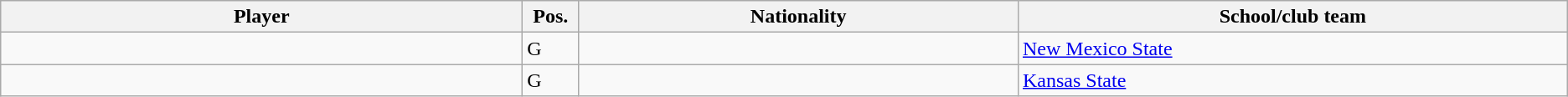<table class="wikitable sortable sortable">
<tr>
<th style="width:19%;">Player</th>
<th style="width:1%;">Pos.</th>
<th style="width:16%;">Nationality</th>
<th style="width:20%;">School/club team</th>
</tr>
<tr>
<td></td>
<td>G</td>
<td></td>
<td><a href='#'>New Mexico State</a> </td>
</tr>
<tr>
<td></td>
<td>G</td>
<td></td>
<td><a href='#'>Kansas State</a> </td>
</tr>
</table>
